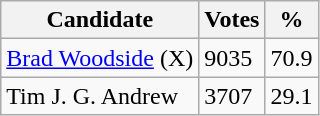<table class="wikitable">
<tr>
<th>Candidate</th>
<th>Votes</th>
<th>%</th>
</tr>
<tr>
<td><a href='#'>Brad Woodside</a> (X)</td>
<td>9035</td>
<td>70.9</td>
</tr>
<tr>
<td>Tim J. G. Andrew</td>
<td>3707</td>
<td>29.1</td>
</tr>
</table>
